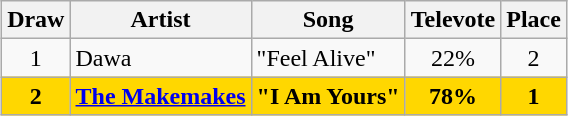<table class="sortable wikitable" style="margin: 1em auto 1em auto; text-align:center;">
<tr>
<th>Draw</th>
<th>Artist</th>
<th>Song</th>
<th>Televote</th>
<th>Place</th>
</tr>
<tr>
<td>1</td>
<td align="left">Dawa</td>
<td align="left">"Feel Alive"</td>
<td>22%</td>
<td>2</td>
</tr>
<tr style="font-weight:bold;background:gold;">
<td>2</td>
<td align="left"><a href='#'>The Makemakes</a></td>
<td align="left">"I Am Yours"</td>
<td>78%</td>
<td>1</td>
</tr>
</table>
